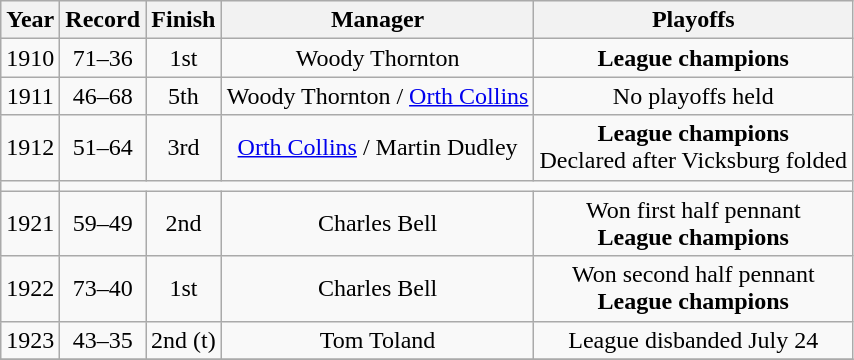<table class="wikitable">
<tr style="background: #F2F2F2;">
<th>Year</th>
<th>Record</th>
<th>Finish</th>
<th>Manager</th>
<th>Playoffs</th>
</tr>
<tr align=center>
<td>1910</td>
<td>71–36</td>
<td>1st</td>
<td>Woody Thornton</td>
<td><strong>League champions</strong></td>
</tr>
<tr align=center>
<td>1911</td>
<td>46–68</td>
<td>5th</td>
<td>Woody Thornton / <a href='#'>Orth Collins</a></td>
<td>No playoffs held</td>
</tr>
<tr align=center>
<td>1912</td>
<td>51–64</td>
<td>3rd</td>
<td><a href='#'>Orth Collins</a> / Martin Dudley</td>
<td><strong>League champions</strong><br>Declared after Vicksburg folded</td>
</tr>
<tr align=center>
<td></td>
</tr>
<tr align=center>
<td>1921</td>
<td>59–49</td>
<td>2nd</td>
<td>Charles Bell</td>
<td>Won first half pennant<br><strong>League champions</strong></td>
</tr>
<tr align=center>
<td>1922</td>
<td>73–40</td>
<td>1st</td>
<td>Charles Bell</td>
<td>Won second half pennant<br><strong>League champions</strong></td>
</tr>
<tr align=center>
<td>1923</td>
<td>43–35</td>
<td>2nd (t)</td>
<td>Tom Toland</td>
<td>League disbanded July 24</td>
</tr>
<tr align=center>
</tr>
</table>
